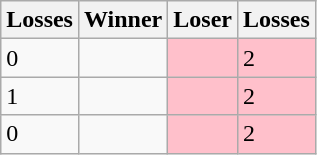<table class=wikitable>
<tr>
<th>Losses</th>
<th>Winner</th>
<th>Loser</th>
<th>Losses</th>
</tr>
<tr>
<td>0</td>
<td></td>
<td bgcolor=pink></td>
<td bgcolor=pink>2</td>
</tr>
<tr>
<td>1</td>
<td></td>
<td bgcolor=pink></td>
<td bgcolor=pink>2</td>
</tr>
<tr>
<td>0</td>
<td></td>
<td bgcolor=pink></td>
<td bgcolor=pink>2</td>
</tr>
</table>
